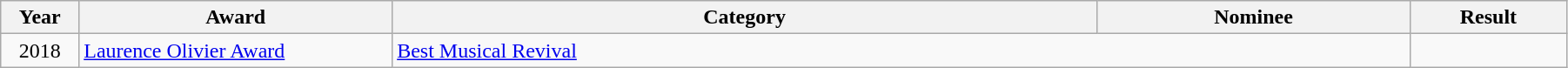<table class="wikitable" style="width:95%;">
<tr>
<th style="width:5%;">Year</th>
<th style="width:20%;">Award</th>
<th style="width:45%;">Category</th>
<th style="width:20%;">Nominee</th>
<th style="width:10%;">Result</th>
</tr>
<tr>
<td style="text-align:center;">2018</td>
<td><a href='#'>Laurence Olivier Award</a></td>
<td colspan="2"><a href='#'>Best Musical Revival</a></td>
<td></td>
</tr>
</table>
